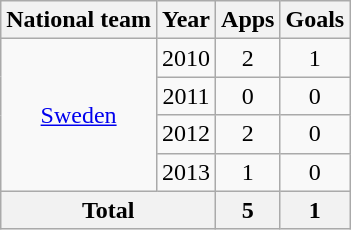<table class="wikitable" style="text-align:center">
<tr>
<th>National team</th>
<th>Year</th>
<th>Apps</th>
<th>Goals</th>
</tr>
<tr>
<td rowspan="4"><a href='#'>Sweden</a></td>
<td>2010</td>
<td>2</td>
<td>1</td>
</tr>
<tr>
<td>2011</td>
<td>0</td>
<td>0</td>
</tr>
<tr>
<td>2012</td>
<td>2</td>
<td>0</td>
</tr>
<tr>
<td>2013</td>
<td>1</td>
<td>0</td>
</tr>
<tr>
<th colspan="2">Total</th>
<th>5</th>
<th>1</th>
</tr>
</table>
